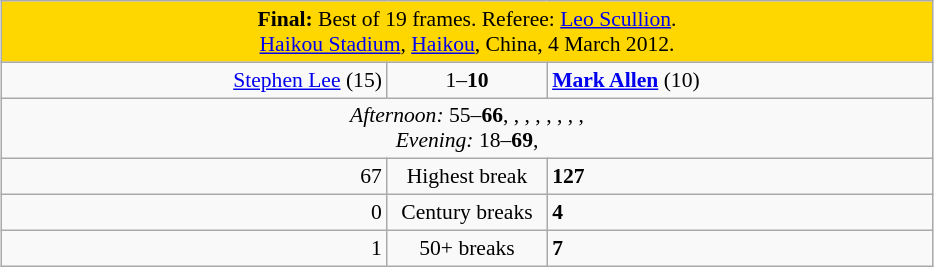<table class="wikitable" style="font-size: 90%; margin: 1em auto 1em auto;">
<tr>
<td colspan = "3" align="center" bgcolor="#ffd700"><strong>Final:</strong> Best of 19 frames. Referee: <a href='#'>Leo Scullion</a>.<br><a href='#'>Haikou Stadium</a>, <a href='#'>Haikou</a>, China, 4  March 2012.</td>
</tr>
<tr>
<td width = "250" align="right"><a href='#'>Stephen Lee</a> (15)<br></td>
<td width = "100" align="center">1–<strong>10</strong></td>
<td width = "250"><strong><a href='#'>Mark Allen</a></strong> (10) <br></td>
</tr>
<tr>
<td colspan = "3" align="center" style="font-size: 100%"><em>Afternoon:</em> 55–<strong>66</strong>, , , , , , , ,  <br><em>Evening:</em> 18–<strong>69</strong>, </td>
</tr>
<tr>
<td align="right">67</td>
<td align="center">Highest break</td>
<td><strong>127</strong></td>
</tr>
<tr>
<td align="right">0</td>
<td align="center">Century breaks</td>
<td><strong>4</strong></td>
</tr>
<tr>
<td align="right">1</td>
<td align="center">50+ breaks</td>
<td><strong>7</strong></td>
</tr>
</table>
